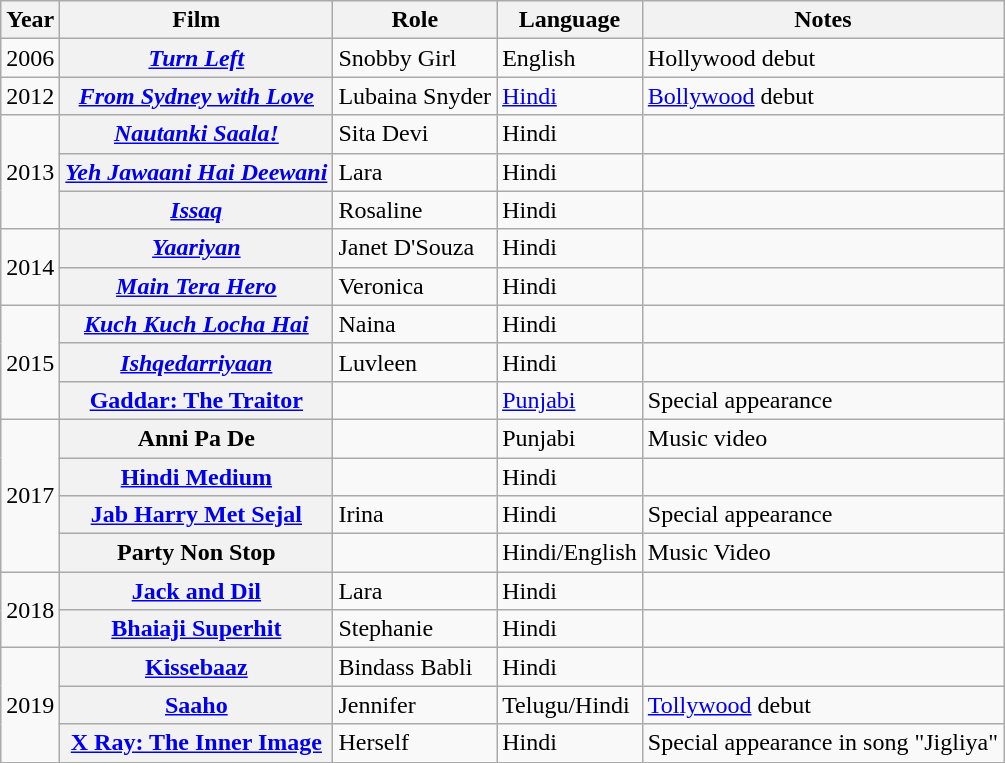<table class="wikitable sortable plainrowheaders">
<tr>
<th scope="col">Year</th>
<th scope="col">Film</th>
<th scope="col">Role</th>
<th scope="col">Language</th>
<th scope="col" class="unsortable">Notes</th>
</tr>
<tr>
<td>2006</td>
<th scope="row"><em><a href='#'>Turn Left</a></em></th>
<td>Snobby Girl</td>
<td>English</td>
<td>Hollywood debut</td>
</tr>
<tr>
<td>2012</td>
<th scope="row"><em><a href='#'>From Sydney with Love</a></em></th>
<td>Lubaina Snyder</td>
<td><a href='#'>Hindi</a></td>
<td><a href='#'>Bollywood</a> debut</td>
</tr>
<tr>
<td rowspan="3">2013</td>
<th scope="row"><em><a href='#'>Nautanki Saala!</a></em></th>
<td>Sita Devi</td>
<td>Hindi</td>
<td></td>
</tr>
<tr>
<th scope="row"><em><a href='#'>Yeh Jawaani Hai Deewani</a></em></th>
<td>Lara</td>
<td>Hindi</td>
<td></td>
</tr>
<tr>
<th scope="row"><em><a href='#'>Issaq</a></em></th>
<td>Rosaline</td>
<td>Hindi</td>
<td></td>
</tr>
<tr>
<td rowspan="2">2014</td>
<th scope="row"><em><a href='#'>Yaariyan</a></em></th>
<td>Janet D'Souza</td>
<td>Hindi</td>
<td></td>
</tr>
<tr>
<th scope="row"><em><a href='#'>Main Tera Hero</a></em></th>
<td>Veronica</td>
<td>Hindi</td>
<td></td>
</tr>
<tr>
<td rowspan="3">2015</td>
<th scope="row"><em><a href='#'>Kuch Kuch Locha Hai</a></em></th>
<td>Naina</td>
<td>Hindi</td>
<td></td>
</tr>
<tr>
<th scope="row"><em><a href='#'>Ishqedarriyaan</a></th>
<td>Luvleen</td>
<td>Hindi</td>
<td></td>
</tr>
<tr>
<th scope="row"></em><a href='#'>Gaddar: The Traitor</a><em></th>
<td></td>
<td><a href='#'>Punjabi</a></td>
<td>Special appearance</td>
</tr>
<tr>
<td rowspan="4">2017</td>
<th scope="row"></em>Anni Pa De<em></th>
<td></td>
<td>Punjabi</td>
<td>Music video</td>
</tr>
<tr>
<th scope="row"></em><a href='#'>Hindi Medium</a><em></th>
<td></td>
<td>Hindi</td>
<td></td>
</tr>
<tr>
<th scope="row"></em><a href='#'>Jab Harry Met Sejal</a><em></th>
<td>Irina</td>
<td>Hindi</td>
<td>Special appearance</td>
</tr>
<tr>
<th scope="row"></em>Party Non Stop<em></th>
<td></td>
<td>Hindi/English</td>
<td>Music Video</td>
</tr>
<tr>
<td rowspan="2">2018</td>
<th scope="row"></em><a href='#'>Jack and Dil</a><em></th>
<td>Lara</td>
<td>Hindi</td>
<td></td>
</tr>
<tr>
<th scope="row"></em><a href='#'>Bhaiaji Superhit</a><em></th>
<td>Stephanie</td>
<td>Hindi</td>
<td></td>
</tr>
<tr>
<td rowspan="3">2019</td>
<th scope="row"></em><a href='#'>Kissebaaz</a><em></th>
<td>Bindass Babli</td>
<td>Hindi</td>
<td></td>
</tr>
<tr>
<th scope="row"></em><a href='#'>Saaho</a><em></th>
<td>Jennifer</td>
<td>Telugu/Hindi</td>
<td><a href='#'>Tollywood</a> debut</td>
</tr>
<tr>
<th scope="row"></em><a href='#'>X Ray: The Inner Image</a><em></th>
<td>Herself</td>
<td>Hindi</td>
<td>Special appearance in song "Jigliya"</td>
</tr>
</table>
